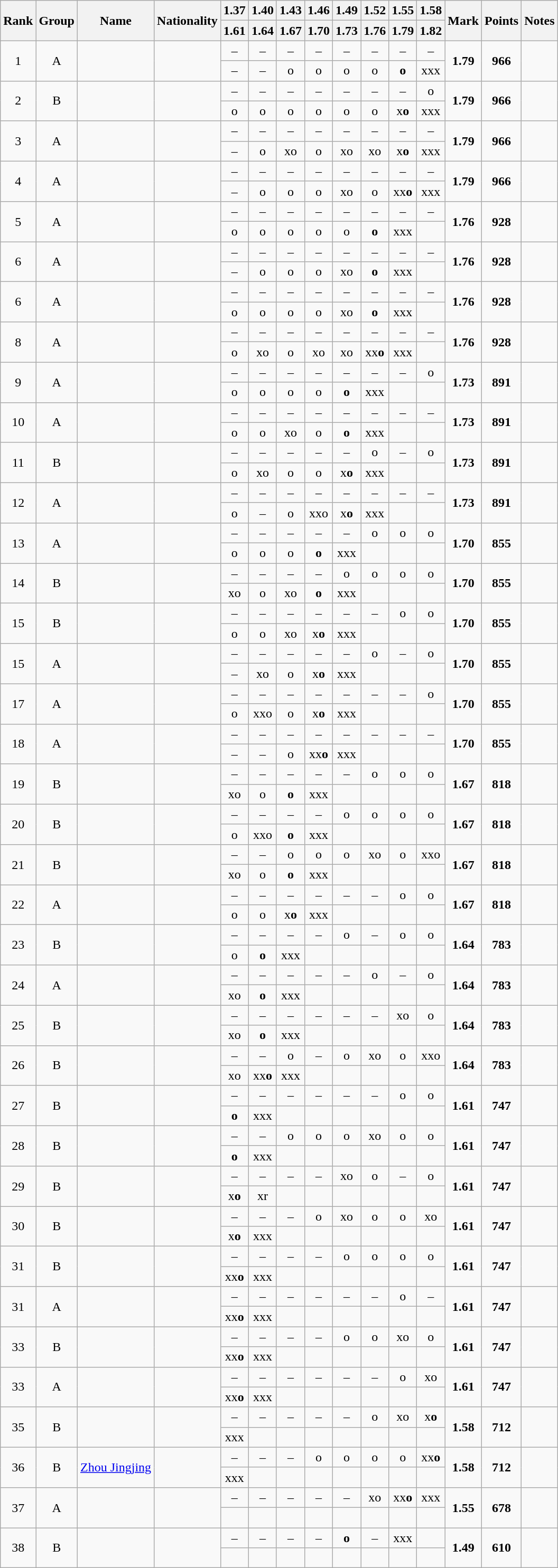<table class="wikitable sortable" style="text-align:center">
<tr>
<th rowspan=2>Rank</th>
<th rowspan=2>Group</th>
<th rowspan=2>Name</th>
<th rowspan=2>Nationality</th>
<th>1.37</th>
<th>1.40</th>
<th>1.43</th>
<th>1.46</th>
<th>1.49</th>
<th>1.52</th>
<th>1.55</th>
<th>1.58</th>
<th rowspan=2>Mark</th>
<th rowspan=2>Points</th>
<th rowspan=2>Notes</th>
</tr>
<tr>
<th class=unsortable>1.61</th>
<th class=unsortable>1.64</th>
<th class=unsortable>1.67</th>
<th class=unsortable>1.70</th>
<th class=unsortable>1.73</th>
<th class=unsortable>1.76</th>
<th class=unsortable>1.79</th>
<th class=unsortable>1.82</th>
</tr>
<tr>
<td rowspan=2>1</td>
<td rowspan=2>A</td>
<td rowspan=2 align=left></td>
<td rowspan=2 align=left></td>
<td>–</td>
<td>–</td>
<td>–</td>
<td>–</td>
<td>–</td>
<td>–</td>
<td>–</td>
<td>–</td>
<td rowspan=2><strong>1.79</strong></td>
<td rowspan=2><strong>966</strong></td>
<td rowspan=2></td>
</tr>
<tr>
<td>–</td>
<td>–</td>
<td>o</td>
<td>o</td>
<td>o</td>
<td>o</td>
<td><strong>o</strong></td>
<td>xxx</td>
</tr>
<tr>
<td rowspan=2>2</td>
<td rowspan=2>B</td>
<td rowspan=2 align=left></td>
<td rowspan=2 align=left></td>
<td>–</td>
<td>–</td>
<td>–</td>
<td>–</td>
<td>–</td>
<td>–</td>
<td>–</td>
<td>o</td>
<td rowspan=2><strong>1.79</strong></td>
<td rowspan=2><strong>966</strong></td>
<td rowspan=2></td>
</tr>
<tr>
<td>o</td>
<td>o</td>
<td>o</td>
<td>o</td>
<td>o</td>
<td>o</td>
<td>x<strong>o</strong></td>
<td>xxx</td>
</tr>
<tr>
<td rowspan=2>3</td>
<td rowspan=2>A</td>
<td rowspan=2 align=left></td>
<td rowspan=2 align=left></td>
<td>–</td>
<td>–</td>
<td>–</td>
<td>–</td>
<td>–</td>
<td>–</td>
<td>–</td>
<td>–</td>
<td rowspan=2><strong>1.79</strong></td>
<td rowspan=2><strong>966</strong></td>
<td rowspan=2></td>
</tr>
<tr>
<td>–</td>
<td>o</td>
<td>xo</td>
<td>o</td>
<td>xo</td>
<td>xo</td>
<td>x<strong>o</strong></td>
<td>xxx</td>
</tr>
<tr>
<td rowspan=2>4</td>
<td rowspan=2>A</td>
<td rowspan=2 align=left></td>
<td rowspan=2 align=left></td>
<td>–</td>
<td>–</td>
<td>–</td>
<td>–</td>
<td>–</td>
<td>–</td>
<td>–</td>
<td>–</td>
<td rowspan=2><strong>1.79</strong></td>
<td rowspan=2><strong>966</strong></td>
<td rowspan=2></td>
</tr>
<tr>
<td>–</td>
<td>o</td>
<td>o</td>
<td>o</td>
<td>xo</td>
<td>o</td>
<td>xx<strong>o</strong></td>
<td>xxx</td>
</tr>
<tr>
<td rowspan=2>5</td>
<td rowspan=2>A</td>
<td rowspan=2 align=left></td>
<td rowspan=2 align=left></td>
<td>–</td>
<td>–</td>
<td>–</td>
<td>–</td>
<td>–</td>
<td>–</td>
<td>–</td>
<td>–</td>
<td rowspan=2><strong>1.76</strong></td>
<td rowspan=2><strong>928</strong></td>
<td rowspan=2></td>
</tr>
<tr>
<td>o</td>
<td>o</td>
<td>o</td>
<td>o</td>
<td>o</td>
<td><strong>o</strong></td>
<td>xxx</td>
<td></td>
</tr>
<tr>
<td rowspan=2>6</td>
<td rowspan=2>A</td>
<td rowspan=2 align=left></td>
<td rowspan=2 align=left></td>
<td>–</td>
<td>–</td>
<td>–</td>
<td>–</td>
<td>–</td>
<td>–</td>
<td>–</td>
<td>–</td>
<td rowspan=2><strong>1.76</strong></td>
<td rowspan=2><strong>928</strong></td>
<td rowspan=2></td>
</tr>
<tr>
<td>–</td>
<td>o</td>
<td>o</td>
<td>o</td>
<td>xo</td>
<td><strong>o</strong></td>
<td>xxx</td>
<td></td>
</tr>
<tr>
<td rowspan=2>6</td>
<td rowspan=2>A</td>
<td rowspan=2 align=left></td>
<td rowspan=2 align=left></td>
<td>–</td>
<td>–</td>
<td>–</td>
<td>–</td>
<td>–</td>
<td>–</td>
<td>–</td>
<td>–</td>
<td rowspan=2><strong>1.76</strong></td>
<td rowspan=2><strong>928</strong></td>
<td rowspan=2></td>
</tr>
<tr>
<td>o</td>
<td>o</td>
<td>o</td>
<td>o</td>
<td>xo</td>
<td><strong>o</strong></td>
<td>xxx</td>
<td></td>
</tr>
<tr>
<td rowspan=2>8</td>
<td rowspan=2>A</td>
<td rowspan=2 align=left></td>
<td rowspan=2 align=left></td>
<td>–</td>
<td>–</td>
<td>–</td>
<td>–</td>
<td>–</td>
<td>–</td>
<td>–</td>
<td>–</td>
<td rowspan=2><strong>1.76</strong></td>
<td rowspan=2><strong>928</strong></td>
<td rowspan=2></td>
</tr>
<tr>
<td>o</td>
<td>xo</td>
<td>o</td>
<td>xo</td>
<td>xo</td>
<td>xx<strong>o</strong></td>
<td>xxx</td>
<td></td>
</tr>
<tr>
<td rowspan=2>9</td>
<td rowspan=2>A</td>
<td rowspan=2 align=left></td>
<td rowspan=2 align=left></td>
<td>–</td>
<td>–</td>
<td>–</td>
<td>–</td>
<td>–</td>
<td>–</td>
<td>–</td>
<td>o</td>
<td rowspan=2><strong>1.73</strong></td>
<td rowspan=2><strong>891</strong></td>
<td rowspan=2></td>
</tr>
<tr>
<td>o</td>
<td>o</td>
<td>o</td>
<td>o</td>
<td><strong>o</strong></td>
<td>xxx</td>
<td></td>
<td></td>
</tr>
<tr>
<td rowspan=2>10</td>
<td rowspan=2>A</td>
<td rowspan=2 align=left></td>
<td rowspan=2 align=left></td>
<td>–</td>
<td>–</td>
<td>–</td>
<td>–</td>
<td>–</td>
<td>–</td>
<td>–</td>
<td>–</td>
<td rowspan=2><strong>1.73</strong></td>
<td rowspan=2><strong>891</strong></td>
<td rowspan=2></td>
</tr>
<tr>
<td>o</td>
<td>o</td>
<td>xo</td>
<td>o</td>
<td><strong>o</strong></td>
<td>xxx</td>
<td></td>
<td></td>
</tr>
<tr>
<td rowspan=2>11</td>
<td rowspan=2>B</td>
<td rowspan=2 align=left></td>
<td rowspan=2 align=left></td>
<td>–</td>
<td>–</td>
<td>–</td>
<td>–</td>
<td>–</td>
<td>o</td>
<td>–</td>
<td>o</td>
<td rowspan=2><strong>1.73</strong></td>
<td rowspan=2><strong>891</strong></td>
<td rowspan=2></td>
</tr>
<tr>
<td>o</td>
<td>xo</td>
<td>o</td>
<td>o</td>
<td>x<strong>o</strong></td>
<td>xxx</td>
<td></td>
<td></td>
</tr>
<tr>
<td rowspan=2>12</td>
<td rowspan=2>A</td>
<td rowspan=2 align=left></td>
<td rowspan=2 align=left></td>
<td>–</td>
<td>–</td>
<td>–</td>
<td>–</td>
<td>–</td>
<td>–</td>
<td>–</td>
<td>–</td>
<td rowspan=2><strong>1.73</strong></td>
<td rowspan=2><strong>891</strong></td>
<td rowspan=2></td>
</tr>
<tr>
<td>o</td>
<td>–</td>
<td>o</td>
<td>xxo</td>
<td>x<strong>o</strong></td>
<td>xxx</td>
<td></td>
<td></td>
</tr>
<tr>
<td rowspan=2>13</td>
<td rowspan=2>A</td>
<td rowspan=2 align=left></td>
<td rowspan=2 align=left></td>
<td>–</td>
<td>–</td>
<td>–</td>
<td>–</td>
<td>–</td>
<td>o</td>
<td>o</td>
<td>o</td>
<td rowspan=2><strong>1.70</strong></td>
<td rowspan=2><strong>855</strong></td>
<td rowspan=2></td>
</tr>
<tr>
<td>o</td>
<td>o</td>
<td>o</td>
<td><strong>o</strong></td>
<td>xxx</td>
<td></td>
<td></td>
<td></td>
</tr>
<tr>
<td rowspan=2>14</td>
<td rowspan=2>B</td>
<td rowspan=2 align=left></td>
<td rowspan=2 align=left></td>
<td>–</td>
<td>–</td>
<td>–</td>
<td>–</td>
<td>o</td>
<td>o</td>
<td>o</td>
<td>o</td>
<td rowspan=2><strong>1.70</strong></td>
<td rowspan=2><strong>855</strong></td>
<td rowspan=2></td>
</tr>
<tr>
<td>xo</td>
<td>o</td>
<td>xo</td>
<td><strong>o</strong></td>
<td>xxx</td>
<td></td>
<td></td>
<td></td>
</tr>
<tr>
<td rowspan=2>15</td>
<td rowspan=2>B</td>
<td rowspan=2 align=left></td>
<td rowspan=2 align=left></td>
<td>–</td>
<td>–</td>
<td>–</td>
<td>–</td>
<td>–</td>
<td>–</td>
<td>o</td>
<td>o</td>
<td rowspan=2><strong>1.70</strong></td>
<td rowspan=2><strong>855</strong></td>
<td rowspan=2></td>
</tr>
<tr>
<td>o</td>
<td>o</td>
<td>xo</td>
<td>x<strong>o</strong></td>
<td>xxx</td>
<td></td>
<td></td>
<td></td>
</tr>
<tr>
<td rowspan=2>15</td>
<td rowspan=2>A</td>
<td rowspan=2 align=left></td>
<td rowspan=2 align=left></td>
<td>–</td>
<td>–</td>
<td>–</td>
<td>–</td>
<td>–</td>
<td>o</td>
<td>–</td>
<td>o</td>
<td rowspan=2><strong>1.70</strong></td>
<td rowspan=2><strong>855</strong></td>
<td rowspan=2></td>
</tr>
<tr>
<td>–</td>
<td>xo</td>
<td>o</td>
<td>x<strong>o</strong></td>
<td>xxx</td>
<td></td>
<td></td>
<td></td>
</tr>
<tr>
<td rowspan=2>17</td>
<td rowspan=2>A</td>
<td rowspan=2 align=left></td>
<td rowspan=2 align=left></td>
<td>–</td>
<td>–</td>
<td>–</td>
<td>–</td>
<td>–</td>
<td>–</td>
<td>–</td>
<td>o</td>
<td rowspan=2><strong>1.70</strong></td>
<td rowspan=2><strong>855</strong></td>
<td rowspan=2></td>
</tr>
<tr>
<td>o</td>
<td>xxo</td>
<td>o</td>
<td>x<strong>o</strong></td>
<td>xxx</td>
<td></td>
<td></td>
<td></td>
</tr>
<tr>
<td rowspan=2>18</td>
<td rowspan=2>A</td>
<td rowspan=2 align=left></td>
<td rowspan=2 align=left></td>
<td>–</td>
<td>–</td>
<td>–</td>
<td>–</td>
<td>–</td>
<td>–</td>
<td>–</td>
<td>–</td>
<td rowspan=2><strong>1.70</strong></td>
<td rowspan=2><strong>855</strong></td>
<td rowspan=2></td>
</tr>
<tr>
<td>–</td>
<td>–</td>
<td>o</td>
<td>xx<strong>o</strong></td>
<td>xxx</td>
<td></td>
<td></td>
<td></td>
</tr>
<tr>
<td rowspan=2>19</td>
<td rowspan=2>B</td>
<td rowspan=2 align=left></td>
<td rowspan=2 align=left></td>
<td>–</td>
<td>–</td>
<td>–</td>
<td>–</td>
<td>–</td>
<td>o</td>
<td>o</td>
<td>o</td>
<td rowspan=2><strong>1.67</strong></td>
<td rowspan=2><strong>818</strong></td>
<td rowspan=2></td>
</tr>
<tr>
<td>xo</td>
<td>o</td>
<td><strong>o</strong></td>
<td>xxx</td>
<td></td>
<td></td>
<td></td>
<td></td>
</tr>
<tr>
<td rowspan=2>20</td>
<td rowspan=2>B</td>
<td rowspan=2 align=left></td>
<td rowspan=2 align=left></td>
<td>–</td>
<td>–</td>
<td>–</td>
<td>–</td>
<td>o</td>
<td>o</td>
<td>o</td>
<td>o</td>
<td rowspan=2><strong>1.67</strong></td>
<td rowspan=2><strong>818</strong></td>
<td rowspan=2></td>
</tr>
<tr>
<td>o</td>
<td>xxo</td>
<td><strong>o</strong></td>
<td>xxx</td>
<td></td>
<td></td>
<td></td>
<td></td>
</tr>
<tr>
<td rowspan=2>21</td>
<td rowspan=2>B</td>
<td rowspan=2 align=left></td>
<td rowspan=2 align=left></td>
<td>–</td>
<td>–</td>
<td>o</td>
<td>o</td>
<td>o</td>
<td>xo</td>
<td>o</td>
<td>xxo</td>
<td rowspan=2><strong>1.67</strong></td>
<td rowspan=2><strong>818</strong></td>
<td rowspan=2></td>
</tr>
<tr>
<td>xo</td>
<td>o</td>
<td><strong>o</strong></td>
<td>xxx</td>
<td></td>
<td></td>
<td></td>
<td></td>
</tr>
<tr>
<td rowspan=2>22</td>
<td rowspan=2>A</td>
<td rowspan=2 align=left></td>
<td rowspan=2 align=left></td>
<td>–</td>
<td>–</td>
<td>–</td>
<td>–</td>
<td>–</td>
<td>–</td>
<td>o</td>
<td>o</td>
<td rowspan=2><strong>1.67</strong></td>
<td rowspan=2><strong>818</strong></td>
<td rowspan=2></td>
</tr>
<tr>
<td>o</td>
<td>o</td>
<td>x<strong>o</strong></td>
<td>xxx</td>
<td></td>
<td></td>
<td></td>
<td></td>
</tr>
<tr>
<td rowspan=2>23</td>
<td rowspan=2>B</td>
<td rowspan=2 align=left></td>
<td rowspan=2 align=left></td>
<td>–</td>
<td>–</td>
<td>–</td>
<td>–</td>
<td>o</td>
<td>–</td>
<td>o</td>
<td>o</td>
<td rowspan=2><strong>1.64</strong></td>
<td rowspan=2><strong>783</strong></td>
<td rowspan=2></td>
</tr>
<tr>
<td>o</td>
<td><strong>o</strong></td>
<td>xxx</td>
<td></td>
<td></td>
<td></td>
<td></td>
<td></td>
</tr>
<tr>
<td rowspan=2>24</td>
<td rowspan=2>A</td>
<td rowspan=2 align=left></td>
<td rowspan=2 align=left></td>
<td>–</td>
<td>–</td>
<td>–</td>
<td>–</td>
<td>–</td>
<td>o</td>
<td>–</td>
<td>o</td>
<td rowspan=2><strong>1.64</strong></td>
<td rowspan=2><strong>783</strong></td>
<td rowspan=2></td>
</tr>
<tr>
<td>xo</td>
<td><strong>o</strong></td>
<td>xxx</td>
<td></td>
<td></td>
<td></td>
<td></td>
<td></td>
</tr>
<tr>
<td rowspan=2>25</td>
<td rowspan=2>B</td>
<td rowspan=2 align=left></td>
<td rowspan=2 align=left></td>
<td>–</td>
<td>–</td>
<td>–</td>
<td>–</td>
<td>–</td>
<td>–</td>
<td>xo</td>
<td>o</td>
<td rowspan=2><strong>1.64</strong></td>
<td rowspan=2><strong>783</strong></td>
<td rowspan=2></td>
</tr>
<tr>
<td>xo</td>
<td><strong>o</strong></td>
<td>xxx</td>
<td></td>
<td></td>
<td></td>
<td></td>
<td></td>
</tr>
<tr>
<td rowspan=2>26</td>
<td rowspan=2>B</td>
<td rowspan=2 align=left></td>
<td rowspan=2 align=left></td>
<td>–</td>
<td>–</td>
<td>o</td>
<td>–</td>
<td>o</td>
<td>xo</td>
<td>o</td>
<td>xxo</td>
<td rowspan=2><strong>1.64</strong></td>
<td rowspan=2><strong>783</strong></td>
<td rowspan=2></td>
</tr>
<tr>
<td>xo</td>
<td>xx<strong>o</strong></td>
<td>xxx</td>
<td></td>
<td></td>
<td></td>
<td></td>
<td></td>
</tr>
<tr>
<td rowspan=2>27</td>
<td rowspan=2>B</td>
<td rowspan=2 align=left></td>
<td rowspan=2 align=left></td>
<td>–</td>
<td>–</td>
<td>–</td>
<td>–</td>
<td>–</td>
<td>–</td>
<td>o</td>
<td>o</td>
<td rowspan=2><strong>1.61</strong></td>
<td rowspan=2><strong>747</strong></td>
<td rowspan=2></td>
</tr>
<tr>
<td><strong>o</strong></td>
<td>xxx</td>
<td></td>
<td></td>
<td></td>
<td></td>
<td></td>
<td></td>
</tr>
<tr>
<td rowspan=2>28</td>
<td rowspan=2>B</td>
<td rowspan=2 align=left></td>
<td rowspan=2 align=left></td>
<td>–</td>
<td>–</td>
<td>o</td>
<td>o</td>
<td>o</td>
<td>xo</td>
<td>o</td>
<td>o</td>
<td rowspan=2><strong>1.61</strong></td>
<td rowspan=2><strong>747</strong></td>
<td rowspan=2></td>
</tr>
<tr>
<td><strong>o</strong></td>
<td>xxx</td>
<td></td>
<td></td>
<td></td>
<td></td>
<td></td>
<td></td>
</tr>
<tr>
<td rowspan=2>29</td>
<td rowspan=2>B</td>
<td rowspan=2 align=left></td>
<td rowspan=2 align=left></td>
<td>–</td>
<td>–</td>
<td>–</td>
<td>–</td>
<td>xo</td>
<td>o</td>
<td>–</td>
<td>o</td>
<td rowspan=2><strong>1.61</strong></td>
<td rowspan=2><strong>747</strong></td>
<td rowspan=2></td>
</tr>
<tr>
<td>x<strong>o</strong></td>
<td>xr</td>
<td></td>
<td></td>
<td></td>
<td></td>
<td></td>
<td></td>
</tr>
<tr>
<td rowspan=2>30</td>
<td rowspan=2>B</td>
<td rowspan=2 align=left></td>
<td rowspan=2 align=left></td>
<td>–</td>
<td>–</td>
<td>–</td>
<td>o</td>
<td>xo</td>
<td>o</td>
<td>o</td>
<td>xo</td>
<td rowspan=2><strong>1.61</strong></td>
<td rowspan=2><strong>747</strong></td>
<td rowspan=2></td>
</tr>
<tr>
<td>x<strong>o</strong></td>
<td>xxx</td>
<td></td>
<td></td>
<td></td>
<td></td>
<td></td>
<td></td>
</tr>
<tr>
<td rowspan=2>31</td>
<td rowspan=2>B</td>
<td rowspan=2 align=left></td>
<td rowspan=2 align=left></td>
<td>–</td>
<td>–</td>
<td>–</td>
<td>–</td>
<td>o</td>
<td>o</td>
<td>o</td>
<td>o</td>
<td rowspan=2><strong>1.61</strong></td>
<td rowspan=2><strong>747</strong></td>
<td rowspan=2></td>
</tr>
<tr>
<td>xx<strong>o</strong></td>
<td>xxx</td>
<td></td>
<td></td>
<td></td>
<td></td>
<td></td>
<td></td>
</tr>
<tr>
<td rowspan=2>31</td>
<td rowspan=2>A</td>
<td rowspan=2 align=left></td>
<td rowspan=2 align=left></td>
<td>–</td>
<td>–</td>
<td>–</td>
<td>–</td>
<td>–</td>
<td>–</td>
<td>o</td>
<td>–</td>
<td rowspan=2><strong>1.61</strong></td>
<td rowspan=2><strong>747</strong></td>
<td rowspan=2></td>
</tr>
<tr>
<td>xx<strong>o</strong></td>
<td>xxx</td>
<td></td>
<td></td>
<td></td>
<td></td>
<td></td>
<td></td>
</tr>
<tr>
<td rowspan=2>33</td>
<td rowspan=2>B</td>
<td rowspan=2 align=left></td>
<td rowspan=2 align=left></td>
<td>–</td>
<td>–</td>
<td>–</td>
<td>–</td>
<td>o</td>
<td>o</td>
<td>xo</td>
<td>o</td>
<td rowspan=2><strong>1.61</strong></td>
<td rowspan=2><strong>747</strong></td>
<td rowspan=2></td>
</tr>
<tr>
<td>xx<strong>o</strong></td>
<td>xxx</td>
<td></td>
<td></td>
<td></td>
<td></td>
<td></td>
<td></td>
</tr>
<tr>
<td rowspan=2>33</td>
<td rowspan=2>A</td>
<td rowspan=2 align=left></td>
<td rowspan=2 align=left></td>
<td>–</td>
<td>–</td>
<td>–</td>
<td>–</td>
<td>–</td>
<td>–</td>
<td>o</td>
<td>xo</td>
<td rowspan=2><strong>1.61</strong></td>
<td rowspan=2><strong>747</strong></td>
<td rowspan=2></td>
</tr>
<tr>
<td>xx<strong>o</strong></td>
<td>xxx</td>
<td></td>
<td></td>
<td></td>
<td></td>
<td></td>
<td></td>
</tr>
<tr>
<td rowspan=2>35</td>
<td rowspan=2>B</td>
<td rowspan=2 align=left></td>
<td rowspan=2 align=left></td>
<td>–</td>
<td>–</td>
<td>–</td>
<td>–</td>
<td>–</td>
<td>o</td>
<td>xo</td>
<td>x<strong>o</strong></td>
<td rowspan=2><strong>1.58</strong></td>
<td rowspan=2><strong>712</strong></td>
<td rowspan=2></td>
</tr>
<tr>
<td>xxx</td>
<td></td>
<td></td>
<td></td>
<td></td>
<td></td>
<td></td>
<td></td>
</tr>
<tr>
<td rowspan=2>36</td>
<td rowspan=2>B</td>
<td rowspan=2 align=left><a href='#'>Zhou Jingjing</a></td>
<td rowspan=2 align=left></td>
<td>–</td>
<td>–</td>
<td>–</td>
<td>o</td>
<td>o</td>
<td>o</td>
<td>o</td>
<td>xx<strong>o</strong></td>
<td rowspan=2><strong>1.58</strong></td>
<td rowspan=2><strong>712</strong></td>
<td rowspan=2></td>
</tr>
<tr>
<td>xxx</td>
<td></td>
<td></td>
<td></td>
<td></td>
<td></td>
<td></td>
<td></td>
</tr>
<tr>
<td rowspan=2>37</td>
<td rowspan=2>A</td>
<td rowspan=2 align=left></td>
<td rowspan=2 align=left></td>
<td>–</td>
<td>–</td>
<td>–</td>
<td>–</td>
<td>–</td>
<td>xo</td>
<td>xx<strong>o</strong></td>
<td>xxx</td>
<td rowspan=2><strong>1.55</strong></td>
<td rowspan=2><strong>678</strong></td>
<td rowspan=2></td>
</tr>
<tr>
<td> </td>
<td></td>
<td></td>
<td></td>
<td></td>
<td></td>
<td></td>
<td></td>
</tr>
<tr>
<td rowspan=2>38</td>
<td rowspan=2>B</td>
<td rowspan=2 align=left></td>
<td rowspan=2 align=left></td>
<td>–</td>
<td>–</td>
<td>–</td>
<td>–</td>
<td><strong>o</strong></td>
<td>–</td>
<td>xxx</td>
<td></td>
<td rowspan=2><strong>1.49</strong></td>
<td rowspan=2><strong>610</strong></td>
<td rowspan=2></td>
</tr>
<tr>
<td> </td>
<td></td>
<td></td>
<td></td>
<td></td>
<td></td>
<td></td>
<td></td>
</tr>
</table>
